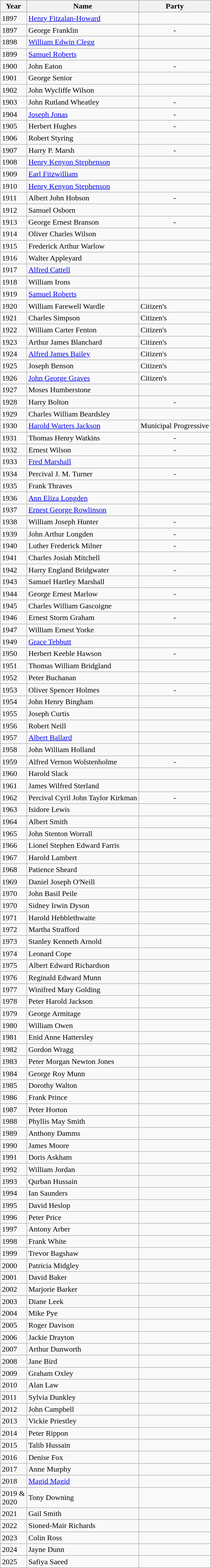<table class="wikitable sortable">
<tr>
<th>Year</th>
<th>Name</th>
<th colspan="2">Party</th>
</tr>
<tr>
<td>1897</td>
<td><a href='#'>Henry Fitzalan-Howard</a></td>
<td></td>
</tr>
<tr>
<td>1897</td>
<td>George Franklin</td>
<td colspan="2" style="text-align:center">-</td>
</tr>
<tr>
<td>1898</td>
<td><a href='#'>William Edwin Clegg</a></td>
<td></td>
</tr>
<tr>
<td>1899</td>
<td><a href='#'>Samuel Roberts</a></td>
<td></td>
</tr>
<tr>
<td>1900</td>
<td>John Eaton</td>
<td colspan="2" style="text-align:center">-</td>
</tr>
<tr>
<td>1901</td>
<td>George Senior</td>
<td></td>
</tr>
<tr>
<td>1902</td>
<td>John Wycliffe Wilson</td>
<td></td>
</tr>
<tr>
<td>1903</td>
<td>John Rutland Wheatley</td>
<td colspan="2" style="text-align:center">-</td>
</tr>
<tr>
<td>1904</td>
<td><a href='#'>Joseph Jonas</a></td>
<td colspan="2" style="text-align:center">-</td>
</tr>
<tr>
<td>1905</td>
<td>Herbert Hughes</td>
<td colspan="2" style="text-align:center">-</td>
</tr>
<tr>
<td>1906</td>
<td>Robert Styring</td>
<td></td>
</tr>
<tr>
<td>1907</td>
<td>Harry P. Marsh</td>
<td colspan="2" style="text-align:center">-</td>
</tr>
<tr>
<td>1908</td>
<td><a href='#'>Henry Kenyon Stephenson</a></td>
<td></td>
</tr>
<tr>
<td>1909</td>
<td><a href='#'>Earl Fitzwilliam</a></td>
<td></td>
</tr>
<tr>
<td>1910</td>
<td><a href='#'>Henry Kenyon Stephenson</a></td>
<td></td>
</tr>
<tr>
<td>1911</td>
<td>Albert John Hobson</td>
<td colspan="2" style="text-align:center">-</td>
</tr>
<tr>
<td>1912</td>
<td>Samuel Osborn</td>
<td></td>
</tr>
<tr>
<td>1913</td>
<td>George Ernest Branson</td>
<td colspan="2" style="text-align:center">-</td>
</tr>
<tr>
<td>1914</td>
<td>Oliver Charles Wilson</td>
<td></td>
</tr>
<tr>
<td>1915</td>
<td>Frederick Arthur Warlow</td>
<td></td>
</tr>
<tr>
<td>1916</td>
<td>Walter Appleyard</td>
<td></td>
</tr>
<tr>
<td>1917</td>
<td><a href='#'>Alfred Cattell</a></td>
<td></td>
</tr>
<tr>
<td>1918</td>
<td>William Irons</td>
<td></td>
</tr>
<tr>
<td>1919</td>
<td><a href='#'>Samuel Roberts</a></td>
<td></td>
</tr>
<tr>
<td>1920</td>
<td>William Farewell Wardle</td>
<td colspan="2">Citizen's</td>
</tr>
<tr>
<td>1921</td>
<td>Charles Simpson</td>
<td colspan="2">Citizen's</td>
</tr>
<tr>
<td>1922</td>
<td>William Carter Fenton</td>
<td colspan="2">Citizen's</td>
</tr>
<tr>
<td>1923</td>
<td>Arthur James Blanchard</td>
<td colspan="2">Citizen's</td>
</tr>
<tr>
<td>1924</td>
<td><a href='#'>Alfred James Bailey</a></td>
<td colspan="2">Citizen's</td>
</tr>
<tr>
<td>1925</td>
<td>Joseph Benson</td>
<td colspan="2">Citizen's</td>
</tr>
<tr>
<td>1926</td>
<td><a href='#'>John George Graves</a></td>
<td colspan="2">Citizen's</td>
</tr>
<tr>
<td>1927</td>
<td>Moses Humberstone</td>
<td></td>
</tr>
<tr>
<td>1928</td>
<td>Harry Bolton</td>
<td colspan="2" style="text-align:center">-</td>
</tr>
<tr>
<td>1929</td>
<td>Charles William Beardsley</td>
<td></td>
</tr>
<tr>
<td>1930</td>
<td><a href='#'>Harold Warters Jackson</a></td>
<td colspan="2">Municipal Progressive</td>
</tr>
<tr>
<td>1931</td>
<td>Thomas Henry Watkins</td>
<td colspan="2" style="text-align:center">-</td>
</tr>
<tr>
<td>1932</td>
<td>Ernest Wilson</td>
<td colspan="2" style="text-align:center">-</td>
</tr>
<tr>
<td>1933</td>
<td><a href='#'>Fred Marshall</a></td>
<td></td>
</tr>
<tr>
<td>1934</td>
<td>Percival J. M. Turner</td>
<td colspan="2" style="text-align:center">-</td>
</tr>
<tr>
<td>1935</td>
<td>Frank Thraves</td>
<td></td>
</tr>
<tr>
<td>1936</td>
<td><a href='#'>Ann Eliza Longden</a></td>
<td></td>
</tr>
<tr>
<td>1937</td>
<td><a href='#'>Ernest George Rowlinson</a></td>
<td></td>
</tr>
<tr>
<td>1938</td>
<td>William Joseph Hunter</td>
<td colspan="2" style="text-align:center">-</td>
</tr>
<tr>
<td>1939</td>
<td>John Arthur Longden</td>
<td colspan="2" style="text-align:center">-</td>
</tr>
<tr>
<td>1940</td>
<td>Luther Frederick Milner</td>
<td colspan="2" style="text-align:center">-</td>
</tr>
<tr>
<td>1941</td>
<td>Charles Josiah Mitchell</td>
<td></td>
</tr>
<tr>
<td>1942</td>
<td>Harry England Bridgwater</td>
<td colspan="2" style="text-align:center">-</td>
</tr>
<tr>
<td>1943</td>
<td>Samuel Hartley Marshall</td>
<td></td>
</tr>
<tr>
<td>1944</td>
<td>George Ernest Marlow</td>
<td colspan="2" style="text-align:center">-</td>
</tr>
<tr>
<td>1945</td>
<td>Charles William Gascoigne</td>
<td></td>
</tr>
<tr>
<td>1946</td>
<td>Ernest Storm Graham</td>
<td colspan="2" style="text-align:center">-</td>
</tr>
<tr>
<td>1947</td>
<td>William Ernest Yorke</td>
<td></td>
</tr>
<tr>
<td>1949</td>
<td><a href='#'>Grace Tebbutt</a></td>
<td></td>
</tr>
<tr>
<td>1950</td>
<td>Herbert Keeble Hawson</td>
<td colspan="2" style="text-align:center">-</td>
</tr>
<tr>
<td>1951</td>
<td>Thomas William Bridgland</td>
<td></td>
</tr>
<tr>
<td>1952</td>
<td>Peter Buchanan</td>
<td></td>
</tr>
<tr>
<td>1953</td>
<td>Oliver Spencer Holmes</td>
<td colspan="2" style="text-align:center">-</td>
</tr>
<tr>
<td>1954</td>
<td>John Henry Bingham</td>
<td></td>
</tr>
<tr>
<td>1955</td>
<td>Joseph Curtis</td>
<td></td>
</tr>
<tr>
<td>1956</td>
<td>Robert Neill</td>
<td></td>
</tr>
<tr>
<td>1957</td>
<td><a href='#'>Albert Ballard</a></td>
<td></td>
</tr>
<tr>
<td>1958</td>
<td>John William Holland</td>
<td></td>
</tr>
<tr>
<td>1959</td>
<td>Alfred Vernon Wolstenholme</td>
<td colspan="2" style="text-align:center">-</td>
</tr>
<tr>
<td>1960</td>
<td>Harold Slack</td>
<td></td>
</tr>
<tr>
<td>1961</td>
<td>James Wilfred Sterland</td>
<td></td>
</tr>
<tr>
<td>1962</td>
<td>Percival Cyril John Taylor Kirkman</td>
<td colspan="2" style="text-align:center">-</td>
</tr>
<tr>
<td>1963</td>
<td>Isidore Lewis</td>
<td></td>
</tr>
<tr>
<td>1964</td>
<td>Albert Smith</td>
<td></td>
</tr>
<tr>
<td>1965</td>
<td>John Stenton Worrall</td>
<td></td>
</tr>
<tr>
<td>1966</td>
<td>Lionel Stephen Edward Farris</td>
<td></td>
</tr>
<tr>
<td>1967</td>
<td>Harold Lambert</td>
<td></td>
</tr>
<tr>
<td>1968</td>
<td>Patience Sheard</td>
<td></td>
</tr>
<tr>
<td>1969</td>
<td>Daniel Joseph O'Neill</td>
<td></td>
</tr>
<tr>
<td>1970</td>
<td>John Basil Peile</td>
<td></td>
</tr>
<tr>
<td>1970</td>
<td>Sidney Irwin Dyson</td>
<td></td>
</tr>
<tr>
<td>1971</td>
<td>Harold Hebblethwaite</td>
<td></td>
</tr>
<tr>
<td>1972</td>
<td>Martha Strafford</td>
<td></td>
</tr>
<tr>
<td>1973</td>
<td>Stanley Kenneth Arnold</td>
<td></td>
</tr>
<tr>
<td>1974</td>
<td>Leonard Cope</td>
<td></td>
</tr>
<tr>
<td>1975</td>
<td>Albert Edward Richardson</td>
<td></td>
</tr>
<tr>
<td>1976</td>
<td>Reginald Edward Munn</td>
<td></td>
</tr>
<tr>
<td>1977</td>
<td>Winifred Mary Golding</td>
<td></td>
</tr>
<tr>
<td>1978</td>
<td>Peter Harold Jackson</td>
<td></td>
</tr>
<tr>
<td>1979</td>
<td>George Armitage</td>
<td></td>
</tr>
<tr>
<td>1980</td>
<td>William Owen</td>
<td></td>
</tr>
<tr>
<td>1981</td>
<td>Enid Anne Hattersley</td>
<td></td>
</tr>
<tr>
<td>1982</td>
<td>Gordon Wragg</td>
<td></td>
</tr>
<tr>
<td>1983</td>
<td>Peter Morgan Newton Jones</td>
<td></td>
</tr>
<tr>
<td>1984</td>
<td>George Roy Munn</td>
<td></td>
</tr>
<tr>
<td>1985</td>
<td>Dorothy Walton</td>
<td></td>
</tr>
<tr>
<td>1986</td>
<td>Frank Prince</td>
<td></td>
</tr>
<tr>
<td>1987</td>
<td>Peter Horton</td>
<td></td>
</tr>
<tr>
<td>1988</td>
<td>Phyllis May Smith</td>
<td></td>
</tr>
<tr>
<td>1989</td>
<td>Anthony Damms</td>
<td></td>
</tr>
<tr>
<td>1990</td>
<td>James Moore</td>
<td></td>
</tr>
<tr>
<td>1991</td>
<td>Doris Askham</td>
<td></td>
</tr>
<tr>
<td>1992</td>
<td>William Jordan</td>
<td></td>
</tr>
<tr>
<td>1993</td>
<td>Qurban Hussain</td>
<td></td>
</tr>
<tr>
<td>1994</td>
<td>Ian Saunders</td>
<td></td>
</tr>
<tr>
<td>1995</td>
<td>David Heslop</td>
<td></td>
</tr>
<tr>
<td>1996</td>
<td>Peter Price</td>
<td></td>
</tr>
<tr>
<td>1997</td>
<td>Antony Arber</td>
<td></td>
</tr>
<tr>
<td>1998</td>
<td>Frank White</td>
<td></td>
</tr>
<tr>
<td>1999</td>
<td>Trevor Bagshaw</td>
<td></td>
</tr>
<tr>
<td>2000</td>
<td>Patricia Midgley</td>
<td></td>
</tr>
<tr>
<td>2001</td>
<td>David Baker</td>
<td></td>
</tr>
<tr>
<td>2002</td>
<td>Marjorie Barker</td>
<td></td>
</tr>
<tr>
<td>2003</td>
<td>Diane Leek</td>
<td></td>
</tr>
<tr>
<td>2004</td>
<td>Mike Pye</td>
<td></td>
</tr>
<tr>
<td>2005</td>
<td>Roger Davison</td>
<td></td>
</tr>
<tr>
<td>2006</td>
<td>Jackie Drayton</td>
<td></td>
</tr>
<tr>
<td>2007</td>
<td>Arthur Dunworth</td>
<td></td>
</tr>
<tr>
<td>2008</td>
<td>Jane Bird</td>
<td></td>
</tr>
<tr>
<td>2009</td>
<td>Graham Oxley</td>
<td></td>
</tr>
<tr>
<td>2010</td>
<td>Alan Law</td>
<td></td>
</tr>
<tr>
<td>2011</td>
<td>Sylvia Dunkley</td>
<td></td>
</tr>
<tr>
<td>2012</td>
<td>John Campbell</td>
<td></td>
</tr>
<tr>
<td>2013</td>
<td>Vickie Priestley</td>
<td></td>
</tr>
<tr>
<td>2014</td>
<td>Peter Rippon</td>
<td></td>
</tr>
<tr>
<td>2015</td>
<td>Talib Hussain</td>
<td></td>
</tr>
<tr>
<td>2016</td>
<td>Denise Fox</td>
<td></td>
</tr>
<tr>
<td>2017</td>
<td>Anne Murphy</td>
<td></td>
</tr>
<tr>
<td>2018</td>
<td><a href='#'>Magid Magid</a></td>
<td></td>
</tr>
<tr>
<td>2019 &<br>2020</td>
<td>Tony Downing</td>
<td></td>
</tr>
<tr>
<td>2021</td>
<td>Gail Smith</td>
<td></td>
</tr>
<tr>
<td>2022</td>
<td>Sioned-Mair Richards</td>
<td></td>
</tr>
<tr>
<td>2023</td>
<td>Colin Ross</td>
<td></td>
</tr>
<tr>
<td>2024</td>
<td>Jayne Dunn</td>
<td></td>
</tr>
<tr>
<td>2025</td>
<td>Safiya Saeed</td>
<td></td>
</tr>
</table>
